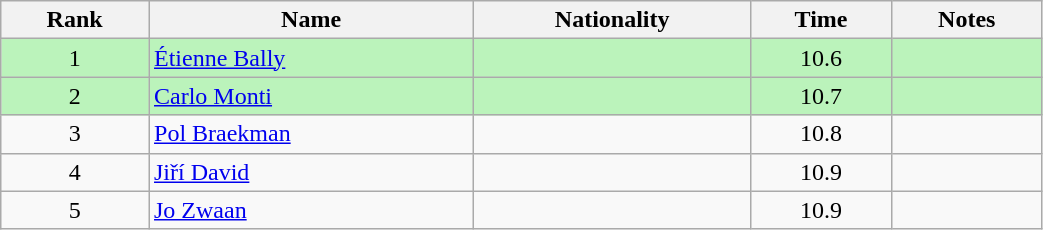<table class="wikitable sortable" style="text-align:center;width: 55%">
<tr>
<th>Rank</th>
<th>Name</th>
<th>Nationality</th>
<th>Time</th>
<th>Notes</th>
</tr>
<tr bgcolor=bbf3bb>
<td>1</td>
<td align=left><a href='#'>Étienne Bally</a></td>
<td align=left></td>
<td>10.6</td>
<td></td>
</tr>
<tr bgcolor=bbf3bb>
<td>2</td>
<td align=left><a href='#'>Carlo Monti</a></td>
<td align=left></td>
<td>10.7</td>
<td></td>
</tr>
<tr>
<td>3</td>
<td align=left><a href='#'>Pol Braekman</a></td>
<td align=left></td>
<td>10.8</td>
<td></td>
</tr>
<tr>
<td>4</td>
<td align=left><a href='#'>Jiří David</a></td>
<td align=left></td>
<td>10.9</td>
<td></td>
</tr>
<tr>
<td>5</td>
<td align=left><a href='#'>Jo Zwaan</a></td>
<td align=left></td>
<td>10.9</td>
<td></td>
</tr>
</table>
